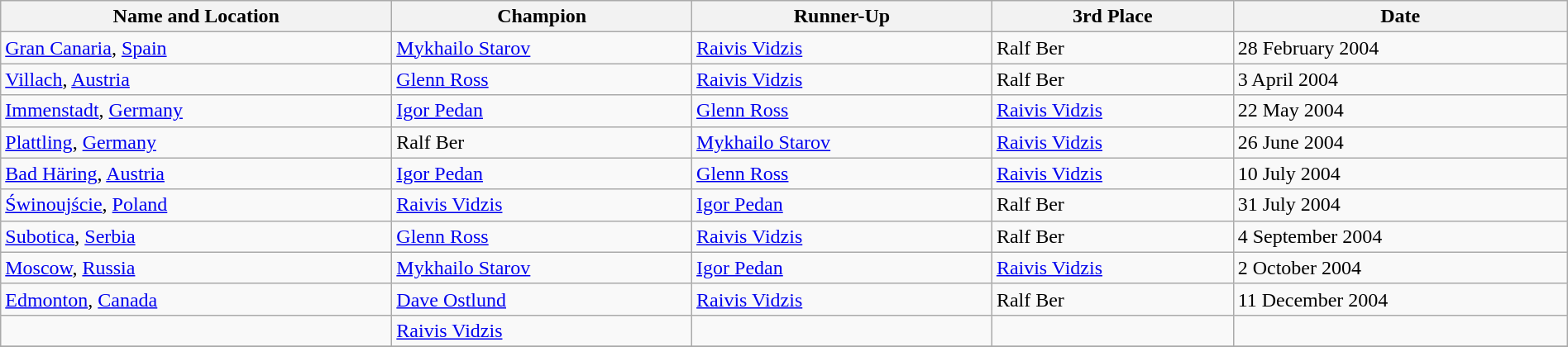<table class="wikitable" style="display: inline-table;width: 100%;">
<tr>
<th>Name and Location</th>
<th>Champion</th>
<th>Runner-Up</th>
<th>3rd Place</th>
<th>Date</th>
</tr>
<tr>
<td> <a href='#'>Gran Canaria</a>, <a href='#'>Spain</a><br> </td>
<td> <a href='#'>Mykhailo Starov</a></td>
<td> <a href='#'>Raivis Vidzis</a></td>
<td> Ralf Ber</td>
<td>28 February 2004</td>
</tr>
<tr>
<td> <a href='#'>Villach</a>, <a href='#'>Austria</a><br> </td>
<td> <a href='#'>Glenn Ross</a></td>
<td> <a href='#'>Raivis Vidzis</a></td>
<td> Ralf Ber</td>
<td>3 April 2004</td>
</tr>
<tr>
<td> <a href='#'>Immenstadt</a>, <a href='#'>Germany</a><br> </td>
<td> <a href='#'>Igor Pedan</a></td>
<td> <a href='#'>Glenn Ross</a></td>
<td> <a href='#'>Raivis Vidzis</a></td>
<td>22 May 2004</td>
</tr>
<tr>
<td> <a href='#'>Plattling</a>, <a href='#'>Germany</a><br> </td>
<td> Ralf Ber</td>
<td> <a href='#'>Mykhailo Starov</a></td>
<td> <a href='#'>Raivis Vidzis</a></td>
<td>26 June 2004</td>
</tr>
<tr>
<td> <a href='#'>Bad Häring</a>, <a href='#'>Austria</a><br> </td>
<td> <a href='#'>Igor Pedan</a></td>
<td> <a href='#'>Glenn Ross</a></td>
<td> <a href='#'>Raivis Vidzis</a></td>
<td>10 July 2004</td>
</tr>
<tr>
<td> <a href='#'>Świnoujście</a>, <a href='#'>Poland</a><br> </td>
<td> <a href='#'>Raivis Vidzis</a></td>
<td> <a href='#'>Igor Pedan</a></td>
<td> Ralf Ber</td>
<td>31 July 2004</td>
</tr>
<tr>
<td> <a href='#'>Subotica</a>, <a href='#'>Serbia</a><br> </td>
<td> <a href='#'>Glenn Ross</a></td>
<td> <a href='#'>Raivis Vidzis</a></td>
<td> Ralf Ber</td>
<td>4 September 2004</td>
</tr>
<tr>
<td> <a href='#'>Moscow</a>, <a href='#'>Russia</a><br> </td>
<td> <a href='#'>Mykhailo Starov</a></td>
<td> <a href='#'>Igor Pedan</a></td>
<td> <a href='#'>Raivis Vidzis</a></td>
<td>2 October 2004</td>
</tr>
<tr>
<td> <a href='#'>Edmonton</a>, <a href='#'>Canada</a><br> </td>
<td> <a href='#'>Dave Ostlund</a></td>
<td> <a href='#'>Raivis Vidzis</a></td>
<td> Ralf Ber</td>
<td>11 December 2004</td>
</tr>
<tr>
<td></td>
<td> <a href='#'>Raivis Vidzis</a></td>
<td></td>
<td></td>
<td></td>
</tr>
<tr>
</tr>
</table>
